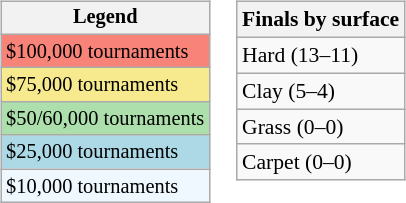<table>
<tr valign=top>
<td><br><table class=wikitable style=font-size:85%>
<tr>
<th>Legend</th>
</tr>
<tr style="background:#f88379;">
<td>$100,000 tournaments</td>
</tr>
<tr style="background:#f7e98e;">
<td>$75,000 tournaments</td>
</tr>
<tr style="background:#addfad;">
<td>$50/60,000 tournaments</td>
</tr>
<tr style="background:lightblue;">
<td>$25,000 tournaments</td>
</tr>
<tr style="background:#f0f8ff;">
<td>$10,000 tournaments</td>
</tr>
</table>
</td>
<td><br><table class=wikitable style=font-size:90%>
<tr>
<th>Finals by surface</th>
</tr>
<tr>
<td>Hard (13–11)</td>
</tr>
<tr>
<td>Clay (5–4)</td>
</tr>
<tr>
<td>Grass (0–0)</td>
</tr>
<tr>
<td>Carpet (0–0)</td>
</tr>
</table>
</td>
</tr>
</table>
